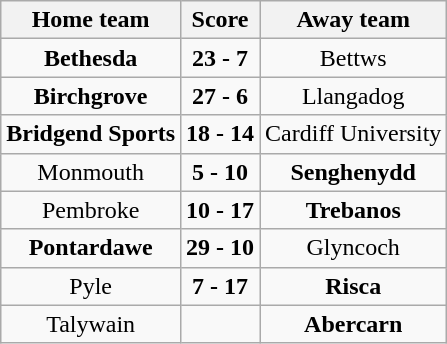<table class="wikitable" style="text-align: center">
<tr>
<th>Home team</th>
<th>Score</th>
<th>Away team</th>
</tr>
<tr>
<td><strong>Bethesda</strong></td>
<td><strong>23 - 7</strong></td>
<td>Bettws</td>
</tr>
<tr>
<td><strong>Birchgrove</strong></td>
<td><strong>27 - 6</strong></td>
<td>Llangadog</td>
</tr>
<tr>
<td><strong>Bridgend Sports</strong></td>
<td><strong>18 - 14</strong></td>
<td>Cardiff University</td>
</tr>
<tr>
<td>Monmouth</td>
<td><strong>5 - 10</strong></td>
<td><strong>Senghenydd</strong></td>
</tr>
<tr>
<td>Pembroke</td>
<td><strong>10 - 17</strong></td>
<td><strong>Trebanos</strong></td>
</tr>
<tr>
<td><strong>Pontardawe</strong></td>
<td><strong>29 - 10</strong></td>
<td>Glyncoch</td>
</tr>
<tr>
<td>Pyle</td>
<td><strong>7 - 17</strong></td>
<td><strong>Risca</strong></td>
</tr>
<tr>
<td>Talywain</td>
<td></td>
<td><strong>Abercarn</strong></td>
</tr>
</table>
